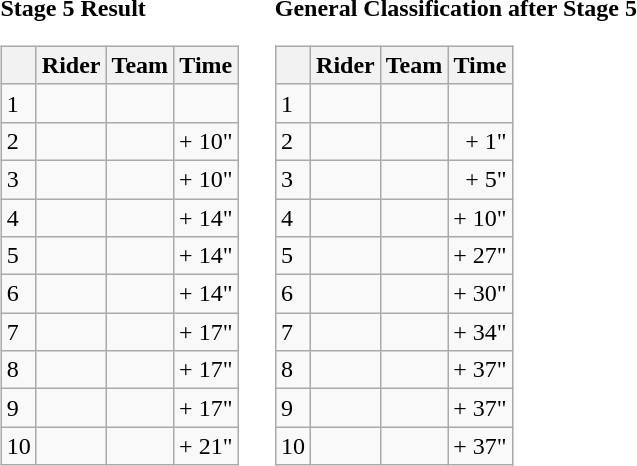<table>
<tr>
<td><strong>Stage 5 Result</strong><br><table class="wikitable">
<tr>
<th></th>
<th>Rider</th>
<th>Team</th>
<th>Time</th>
</tr>
<tr>
<td>1</td>
<td></td>
<td></td>
<td align="right"></td>
</tr>
<tr>
<td>2</td>
<td></td>
<td></td>
<td align="right">+ 10"</td>
</tr>
<tr>
<td>3</td>
<td> </td>
<td></td>
<td align="right">+ 10"</td>
</tr>
<tr>
<td>4</td>
<td></td>
<td></td>
<td align="right">+ 14"</td>
</tr>
<tr>
<td>5</td>
<td></td>
<td></td>
<td align="right">+ 14"</td>
</tr>
<tr>
<td>6</td>
<td> </td>
<td></td>
<td align="right">+ 14"</td>
</tr>
<tr>
<td>7</td>
<td></td>
<td></td>
<td align="right">+ 17"</td>
</tr>
<tr>
<td>8</td>
<td></td>
<td></td>
<td align="right">+ 17"</td>
</tr>
<tr>
<td>9</td>
<td> </td>
<td></td>
<td align="right">+ 17"</td>
</tr>
<tr>
<td>10</td>
<td></td>
<td></td>
<td align="right">+ 21"</td>
</tr>
</table>
</td>
<td></td>
<td><strong>General Classification after Stage 5</strong><br><table class="wikitable">
<tr>
<th></th>
<th>Rider</th>
<th>Team</th>
<th>Time</th>
</tr>
<tr>
<td>1</td>
<td>  </td>
<td></td>
<td align="right"></td>
</tr>
<tr>
<td>2</td>
<td></td>
<td></td>
<td align="right">+ 1"</td>
</tr>
<tr>
<td>3</td>
<td></td>
<td></td>
<td align="right">+ 5"</td>
</tr>
<tr>
<td>4</td>
<td></td>
<td></td>
<td align="right">+ 10"</td>
</tr>
<tr>
<td>5</td>
<td></td>
<td></td>
<td align="right">+ 27"</td>
</tr>
<tr>
<td>6</td>
<td></td>
<td></td>
<td align="right">+ 30"</td>
</tr>
<tr>
<td>7</td>
<td></td>
<td></td>
<td align="right">+ 34"</td>
</tr>
<tr>
<td>8</td>
<td> </td>
<td></td>
<td align="right">+ 37"</td>
</tr>
<tr>
<td>9</td>
<td></td>
<td></td>
<td align="right">+ 37"</td>
</tr>
<tr>
<td>10</td>
<td></td>
<td></td>
<td align="right">+ 37"</td>
</tr>
</table>
</td>
</tr>
</table>
